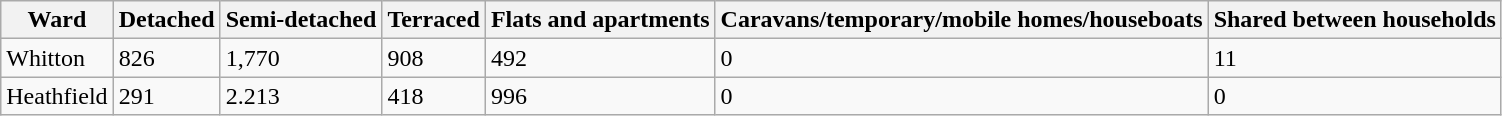<table class="wikitable">
<tr>
<th>Ward</th>
<th>Detached</th>
<th>Semi-detached</th>
<th>Terraced</th>
<th>Flats and apartments</th>
<th>Caravans/temporary/mobile homes/houseboats</th>
<th>Shared between households</th>
</tr>
<tr>
<td>Whitton</td>
<td>826</td>
<td>1,770</td>
<td>908</td>
<td>492</td>
<td>0</td>
<td>11</td>
</tr>
<tr>
<td>Heathfield</td>
<td>291</td>
<td>2.213</td>
<td>418</td>
<td>996</td>
<td>0</td>
<td>0</td>
</tr>
</table>
